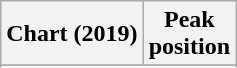<table class="wikitable sortable plainrowheaders" style="text-align:center">
<tr>
<th scope="col">Chart (2019)</th>
<th scope="col">Peak<br>position</th>
</tr>
<tr>
</tr>
<tr>
</tr>
<tr>
</tr>
<tr>
</tr>
</table>
